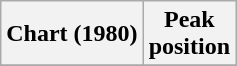<table class="wikitable sortable plainrowheaders" style="text-align:center">
<tr>
<th scope="col">Chart (1980)</th>
<th scope="col">Peak<br> position</th>
</tr>
<tr>
</tr>
</table>
